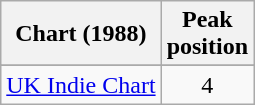<table class="wikitable sortable">
<tr>
<th>Chart (1988)</th>
<th>Peak<br>position</th>
</tr>
<tr>
</tr>
<tr>
<td><a href='#'>UK Indie Chart</a></td>
<td align="center">4</td>
</tr>
</table>
